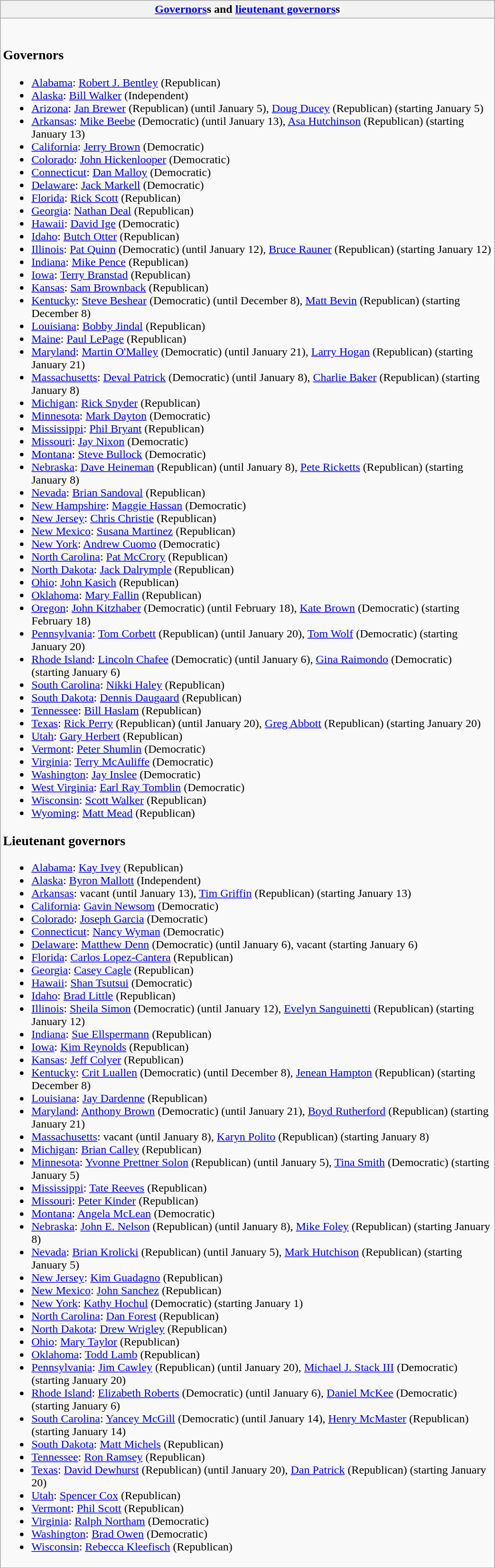<table class="wikitable collapsible collapsed" style="border:none;width:55%">
<tr>
<th><a href='#'>Governors</a>s and <a href='#'>lieutenant governors</a>s</th>
</tr>
<tr>
<td><br><h3>Governors</h3><ul><li><a href='#'>Alabama</a>: <a href='#'>Robert J. Bentley</a> (Republican)</li><li><a href='#'>Alaska</a>: <a href='#'>Bill Walker</a> (Independent)</li><li><a href='#'>Arizona</a>: <a href='#'>Jan Brewer</a> (Republican) (until January 5), <a href='#'>Doug Ducey</a> (Republican) (starting January 5)</li><li><a href='#'>Arkansas</a>: <a href='#'>Mike Beebe</a> (Democratic) (until January 13), <a href='#'>Asa Hutchinson</a> (Republican) (starting January 13)</li><li><a href='#'>California</a>: <a href='#'>Jerry Brown</a> (Democratic)</li><li><a href='#'>Colorado</a>: <a href='#'>John Hickenlooper</a> (Democratic)</li><li><a href='#'>Connecticut</a>: <a href='#'>Dan Malloy</a> (Democratic)</li><li><a href='#'>Delaware</a>: <a href='#'>Jack Markell</a> (Democratic)</li><li><a href='#'>Florida</a>: <a href='#'>Rick Scott</a> (Republican)</li><li><a href='#'>Georgia</a>: <a href='#'>Nathan Deal</a> (Republican)</li><li><a href='#'>Hawaii</a>: <a href='#'>David Ige</a> (Democratic)</li><li><a href='#'>Idaho</a>: <a href='#'>Butch Otter</a> (Republican)</li><li><a href='#'>Illinois</a>: <a href='#'>Pat Quinn</a> (Democratic) (until January 12), <a href='#'>Bruce Rauner</a> (Republican) (starting January 12)</li><li><a href='#'>Indiana</a>: <a href='#'>Mike Pence</a> (Republican)</li><li><a href='#'>Iowa</a>: <a href='#'>Terry Branstad</a> (Republican)</li><li><a href='#'>Kansas</a>: <a href='#'>Sam Brownback</a> (Republican)</li><li><a href='#'>Kentucky</a>: <a href='#'>Steve Beshear</a> (Democratic) (until December 8), <a href='#'>Matt Bevin</a> (Republican) (starting December 8)</li><li><a href='#'>Louisiana</a>: <a href='#'>Bobby Jindal</a> (Republican)</li><li><a href='#'>Maine</a>: <a href='#'>Paul LePage</a> (Republican)</li><li><a href='#'>Maryland</a>: <a href='#'>Martin O'Malley</a> (Democratic) (until January 21), <a href='#'>Larry Hogan</a> (Republican) (starting January 21)</li><li><a href='#'>Massachusetts</a>: <a href='#'>Deval Patrick</a> (Democratic) (until January 8), <a href='#'>Charlie Baker</a> (Republican) (starting January 8)</li><li><a href='#'>Michigan</a>: <a href='#'>Rick Snyder</a> (Republican)</li><li><a href='#'>Minnesota</a>: <a href='#'>Mark Dayton</a> (Democratic)</li><li><a href='#'>Mississippi</a>: <a href='#'>Phil Bryant</a> (Republican)</li><li><a href='#'>Missouri</a>: <a href='#'>Jay Nixon</a> (Democratic)</li><li><a href='#'>Montana</a>: <a href='#'>Steve Bullock</a> (Democratic)</li><li><a href='#'>Nebraska</a>: <a href='#'>Dave Heineman</a> (Republican) (until January 8), <a href='#'>Pete Ricketts</a> (Republican) (starting January 8)</li><li><a href='#'>Nevada</a>: <a href='#'>Brian Sandoval</a> (Republican)</li><li><a href='#'>New Hampshire</a>: <a href='#'>Maggie Hassan</a> (Democratic)</li><li><a href='#'>New Jersey</a>: <a href='#'>Chris Christie</a> (Republican)</li><li><a href='#'>New Mexico</a>: <a href='#'>Susana Martinez</a> (Republican)</li><li><a href='#'>New York</a>: <a href='#'>Andrew Cuomo</a> (Democratic)</li><li><a href='#'>North Carolina</a>: <a href='#'>Pat McCrory</a> (Republican)</li><li><a href='#'>North Dakota</a>: <a href='#'>Jack Dalrymple</a> (Republican)</li><li><a href='#'>Ohio</a>: <a href='#'>John Kasich</a> (Republican)</li><li><a href='#'>Oklahoma</a>: <a href='#'>Mary Fallin</a> (Republican)</li><li><a href='#'>Oregon</a>: <a href='#'>John Kitzhaber</a> (Democratic) (until February 18), <a href='#'>Kate Brown</a> (Democratic) (starting February 18)</li><li><a href='#'>Pennsylvania</a>: <a href='#'>Tom Corbett</a> (Republican) (until January 20), <a href='#'>Tom Wolf</a> (Democratic) (starting January 20)</li><li><a href='#'>Rhode Island</a>: <a href='#'>Lincoln Chafee</a> (Democratic) (until January 6), <a href='#'>Gina Raimondo</a> (Democratic) (starting January 6)</li><li><a href='#'>South Carolina</a>: <a href='#'>Nikki Haley</a> (Republican)</li><li><a href='#'>South Dakota</a>: <a href='#'>Dennis Daugaard</a> (Republican)</li><li><a href='#'>Tennessee</a>: <a href='#'>Bill Haslam</a> (Republican)</li><li><a href='#'>Texas</a>: <a href='#'>Rick Perry</a> (Republican) (until January 20), <a href='#'>Greg Abbott</a> (Republican) (starting January 20)</li><li><a href='#'>Utah</a>: <a href='#'>Gary Herbert</a> (Republican)</li><li><a href='#'>Vermont</a>: <a href='#'>Peter Shumlin</a> (Democratic)</li><li><a href='#'>Virginia</a>: <a href='#'>Terry McAuliffe</a> (Democratic)</li><li><a href='#'>Washington</a>: <a href='#'>Jay Inslee</a> (Democratic)</li><li><a href='#'>West Virginia</a>: <a href='#'>Earl Ray Tomblin</a> (Democratic)</li><li><a href='#'>Wisconsin</a>: <a href='#'>Scott Walker</a> (Republican)</li><li><a href='#'>Wyoming</a>: <a href='#'>Matt Mead</a> (Republican)</li></ul><h3>Lieutenant governors</h3><ul><li><a href='#'>Alabama</a>: <a href='#'>Kay Ivey</a> (Republican)</li><li><a href='#'>Alaska</a>: <a href='#'>Byron Mallott</a> (Independent)</li><li><a href='#'>Arkansas</a>: vacant (until January 13), <a href='#'>Tim Griffin</a> (Republican) (starting January 13)</li><li><a href='#'>California</a>: <a href='#'>Gavin Newsom</a> (Democratic)</li><li><a href='#'>Colorado</a>: <a href='#'>Joseph Garcia</a> (Democratic)</li><li><a href='#'>Connecticut</a>: <a href='#'>Nancy Wyman</a> (Democratic)</li><li><a href='#'>Delaware</a>: <a href='#'>Matthew Denn</a> (Democratic) (until January 6), vacant (starting January 6)</li><li><a href='#'>Florida</a>: <a href='#'>Carlos Lopez-Cantera</a> (Republican)</li><li><a href='#'>Georgia</a>: <a href='#'>Casey Cagle</a> (Republican)</li><li><a href='#'>Hawaii</a>: <a href='#'>Shan Tsutsui</a> (Democratic)</li><li><a href='#'>Idaho</a>: <a href='#'>Brad Little</a> (Republican)</li><li><a href='#'>Illinois</a>: <a href='#'>Sheila Simon</a> (Democratic) (until January 12), <a href='#'>Evelyn Sanguinetti</a> (Republican) (starting January 12)</li><li><a href='#'>Indiana</a>: <a href='#'>Sue Ellspermann</a> (Republican)</li><li><a href='#'>Iowa</a>: <a href='#'>Kim Reynolds</a> (Republican)</li><li><a href='#'>Kansas</a>: <a href='#'>Jeff Colyer</a> (Republican)</li><li><a href='#'>Kentucky</a>: <a href='#'>Crit Luallen</a> (Democratic) (until December 8), <a href='#'>Jenean Hampton</a> (Republican) (starting December 8)</li><li><a href='#'>Louisiana</a>: <a href='#'>Jay Dardenne</a> (Republican)</li><li><a href='#'>Maryland</a>: <a href='#'>Anthony Brown</a> (Democratic) (until January 21), <a href='#'>Boyd Rutherford</a> (Republican) (starting January 21)</li><li><a href='#'>Massachusetts</a>: vacant (until January 8), <a href='#'>Karyn Polito</a> (Republican) (starting January 8)</li><li><a href='#'>Michigan</a>: <a href='#'>Brian Calley</a> (Republican)</li><li><a href='#'>Minnesota</a>: <a href='#'>Yvonne Prettner Solon</a> (Republican) (until January 5), <a href='#'>Tina Smith</a> (Democratic) (starting January 5)</li><li><a href='#'>Mississippi</a>: <a href='#'>Tate Reeves</a> (Republican)</li><li><a href='#'>Missouri</a>: <a href='#'>Peter Kinder</a> (Republican)</li><li><a href='#'>Montana</a>: <a href='#'>Angela McLean</a> (Democratic)</li><li><a href='#'>Nebraska</a>: <a href='#'>John E. Nelson</a> (Republican) (until January 8), <a href='#'>Mike Foley</a> (Republican) (starting January 8)</li><li><a href='#'>Nevada</a>: <a href='#'>Brian Krolicki</a> (Republican) (until January 5), <a href='#'>Mark Hutchison</a> (Republican) (starting January 5)</li><li><a href='#'>New Jersey</a>: <a href='#'>Kim Guadagno</a> (Republican)</li><li><a href='#'>New Mexico</a>: <a href='#'>John Sanchez</a> (Republican)</li><li><a href='#'>New York</a>: <a href='#'>Kathy Hochul</a> (Democratic) (starting January 1)</li><li><a href='#'>North Carolina</a>: <a href='#'>Dan Forest</a> (Republican)</li><li><a href='#'>North Dakota</a>: <a href='#'>Drew Wrigley</a> (Republican)</li><li><a href='#'>Ohio</a>: <a href='#'>Mary Taylor</a> (Republican)</li><li><a href='#'>Oklahoma</a>: <a href='#'>Todd Lamb</a> (Republican)</li><li><a href='#'>Pennsylvania</a>: <a href='#'>Jim Cawley</a> (Republican) (until January 20), <a href='#'>Michael J. Stack III</a> (Democratic) (starting January 20)</li><li><a href='#'>Rhode Island</a>: <a href='#'>Elizabeth Roberts</a> (Democratic) (until January 6), <a href='#'>Daniel McKee</a> (Democratic) (starting January 6)</li><li><a href='#'>South Carolina</a>: <a href='#'>Yancey McGill</a> (Democratic) (until January 14), <a href='#'>Henry McMaster</a> (Republican) (starting January 14)</li><li><a href='#'>South Dakota</a>: <a href='#'>Matt Michels</a> (Republican)</li><li><a href='#'>Tennessee</a>: <a href='#'>Ron Ramsey</a> (Republican)</li><li><a href='#'>Texas</a>: <a href='#'>David Dewhurst</a> (Republican) (until January 20), <a href='#'>Dan Patrick</a> (Republican) (starting January 20)</li><li><a href='#'>Utah</a>: <a href='#'>Spencer Cox</a> (Republican)</li><li><a href='#'>Vermont</a>: <a href='#'>Phil Scott</a> (Republican)</li><li><a href='#'>Virginia</a>: <a href='#'>Ralph Northam</a> (Democratic)</li><li><a href='#'>Washington</a>: <a href='#'>Brad Owen</a> (Democratic)</li><li><a href='#'>Wisconsin</a>: <a href='#'>Rebecca Kleefisch</a> (Republican)</li></ul></td>
</tr>
</table>
